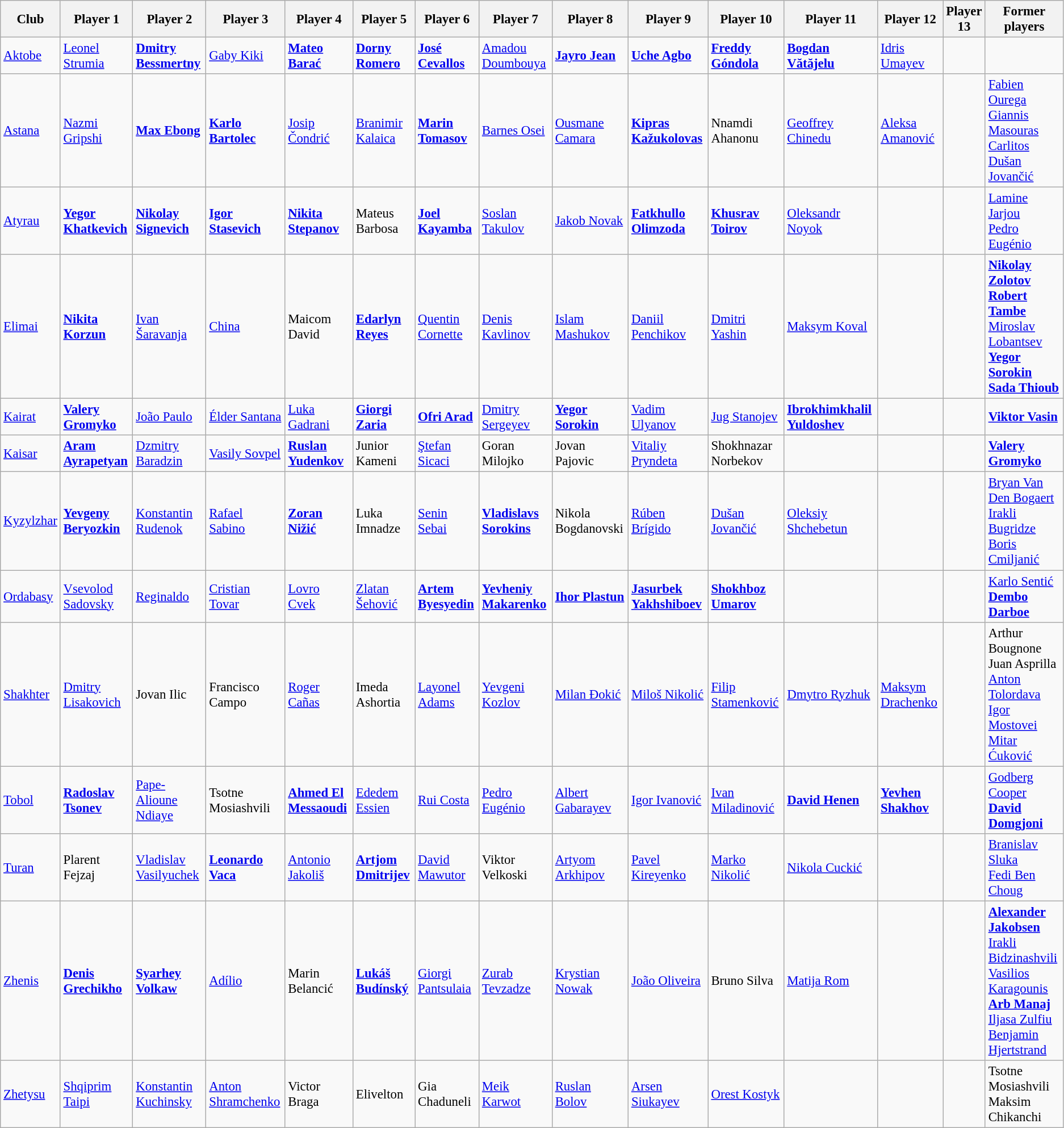<table class="wikitable" style="font-size:95%;">
<tr>
<th>Club</th>
<th>Player 1</th>
<th>Player 2</th>
<th>Player 3</th>
<th>Player 4</th>
<th>Player 5</th>
<th>Player 6</th>
<th>Player 7</th>
<th>Player 8</th>
<th>Player 9</th>
<th>Player 10</th>
<th>Player 11</th>
<th>Player 12</th>
<th>Player 13</th>
<th>Former players</th>
</tr>
<tr>
<td><a href='#'>Aktobe</a></td>
<td> <a href='#'>Leonel Strumia</a></td>
<td> <strong><a href='#'>Dmitry Bessmertny</a></strong></td>
<td> <a href='#'>Gaby Kiki</a></td>
<td> <strong><a href='#'>Mateo Barać</a></strong></td>
<td> <strong><a href='#'>Dorny Romero</a></strong></td>
<td> <strong><a href='#'>José Cevallos</a></strong></td>
<td> <a href='#'>Amadou Doumbouya</a></td>
<td> <strong><a href='#'>Jayro Jean</a></strong></td>
<td> <strong><a href='#'>Uche Agbo</a></strong></td>
<td> <strong><a href='#'>Freddy Góndola</a></strong></td>
<td> <strong><a href='#'>Bogdan Vătăjelu</a></strong></td>
<td> <a href='#'>Idris Umayev</a></td>
<td></td>
<td></td>
</tr>
<tr>
<td><a href='#'>Astana</a></td>
<td> <a href='#'>Nazmi Gripshi</a></td>
<td> <strong><a href='#'>Max Ebong</a></strong></td>
<td> <strong><a href='#'>Karlo Bartolec</a></strong></td>
<td> <a href='#'>Josip Čondrić</a></td>
<td> <a href='#'>Branimir Kalaica</a></td>
<td> <strong><a href='#'>Marin Tomasov</a></strong></td>
<td> <a href='#'>Barnes Osei</a></td>
<td> <a href='#'>Ousmane Camara</a></td>
<td> <strong><a href='#'>Kipras Kažukolovas</a></strong></td>
<td> Nnamdi Ahanonu</td>
<td> <a href='#'>Geoffrey Chinedu</a></td>
<td> <a href='#'>Aleksa Amanović</a></td>
<td></td>
<td> <a href='#'>Fabien Ourega</a> <br>  <a href='#'>Giannis Masouras</a> <br>  <a href='#'>Carlitos</a> <br>  <a href='#'>Dušan Jovančić</a></td>
</tr>
<tr>
<td><a href='#'>Atyrau</a></td>
<td> <strong><a href='#'>Yegor Khatkevich</a></strong></td>
<td> <strong><a href='#'>Nikolay Signevich</a></strong></td>
<td> <strong><a href='#'>Igor Stasevich</a></strong></td>
<td> <strong><a href='#'>Nikita Stepanov</a></strong></td>
<td> Mateus Barbosa</td>
<td> <strong><a href='#'>Joel Kayamba</a></strong></td>
<td> <a href='#'>Soslan Takulov</a></td>
<td> <a href='#'>Jakob Novak</a></td>
<td> <strong><a href='#'>Fatkhullo Olimzoda</a></strong></td>
<td> <strong><a href='#'>Khusrav Toirov</a></strong></td>
<td> <a href='#'>Oleksandr Noyok</a></td>
<td></td>
<td></td>
<td> <a href='#'>Lamine Jarjou</a> <br>  <a href='#'>Pedro Eugénio</a></td>
</tr>
<tr>
<td><a href='#'>Elimai</a></td>
<td> <strong><a href='#'>Nikita Korzun</a></strong></td>
<td> <a href='#'>Ivan Šaravanja</a></td>
<td> <a href='#'>China</a></td>
<td> Maicom David</td>
<td> <strong><a href='#'>Edarlyn Reyes</a></strong></td>
<td> <a href='#'>Quentin Cornette</a></td>
<td> <a href='#'>Denis Kavlinov</a></td>
<td> <a href='#'>Islam Mashukov</a></td>
<td> <a href='#'>Daniil Penchikov</a></td>
<td> <a href='#'>Dmitri Yashin</a></td>
<td> <a href='#'>Maksym Koval</a></td>
<td></td>
<td></td>
<td> <strong><a href='#'>Nikolay Zolotov</a></strong> <br>  <strong><a href='#'>Robert Tambe</a></strong> <br>  <a href='#'>Miroslav Lobantsev</a> <br>  <strong><a href='#'>Yegor Sorokin</a></strong> <br>  <strong><a href='#'>Sada Thioub</a></strong></td>
</tr>
<tr>
<td><a href='#'>Kairat</a></td>
<td> <strong><a href='#'>Valery Gromyko</a></strong></td>
<td> <a href='#'>João Paulo</a></td>
<td> <a href='#'>Élder Santana</a></td>
<td> <a href='#'>Luka Gadrani</a></td>
<td> <strong><a href='#'>Giorgi Zaria</a></strong></td>
<td> <strong><a href='#'>Ofri Arad</a></strong></td>
<td> <a href='#'>Dmitry Sergeyev</a></td>
<td> <strong><a href='#'>Yegor Sorokin</a></strong></td>
<td> <a href='#'>Vadim Ulyanov</a></td>
<td> <a href='#'>Jug Stanojev</a></td>
<td> <strong><a href='#'>Ibrokhimkhalil Yuldoshev</a></strong></td>
<td></td>
<td></td>
<td> <strong><a href='#'>Viktor Vasin</a></strong></td>
</tr>
<tr>
<td><a href='#'>Kaisar</a></td>
<td> <strong><a href='#'>Aram Ayrapetyan</a></strong></td>
<td> <a href='#'>Dzmitry Baradzin</a></td>
<td> <a href='#'>Vasily Sovpel</a></td>
<td> <strong><a href='#'>Ruslan Yudenkov</a></strong></td>
<td> Junior Kameni</td>
<td> <a href='#'>Ştefan Sicaci</a></td>
<td> Goran Milojko</td>
<td> Jovan Pajovic</td>
<td> <a href='#'>Vitaliy Pryndeta</a></td>
<td> Shokhnazar Norbekov</td>
<td></td>
<td></td>
<td></td>
<td> <strong><a href='#'>Valery Gromyko</a></strong></td>
</tr>
<tr>
<td><a href='#'>Kyzylzhar</a></td>
<td> <strong><a href='#'>Yevgeny Beryozkin</a></strong></td>
<td> <a href='#'>Konstantin Rudenok</a></td>
<td> <a href='#'>Rafael Sabino</a></td>
<td> <strong><a href='#'>Zoran Nižić</a></strong></td>
<td> Luka Imnadze</td>
<td> <a href='#'>Senin Sebai</a></td>
<td> <strong><a href='#'>Vladislavs Sorokins</a></strong></td>
<td> Nikola Bogdanovski</td>
<td> <a href='#'>Rúben Brígido</a></td>
<td> <a href='#'>Dušan Jovančić</a></td>
<td> <a href='#'>Oleksiy Shchebetun</a></td>
<td></td>
<td></td>
<td> <a href='#'>Bryan Van Den Bogaert</a> <br>  <a href='#'>Irakli Bugridze</a> <br>  <a href='#'>Boris Cmiljanić</a></td>
</tr>
<tr>
<td><a href='#'>Ordabasy</a></td>
<td> <a href='#'>Vsevolod Sadovsky</a></td>
<td> <a href='#'>Reginaldo</a></td>
<td> <a href='#'>Cristian Tovar</a></td>
<td> <a href='#'>Lovro Cvek</a></td>
<td> <a href='#'>Zlatan Šehović</a></td>
<td> <strong><a href='#'>Artem Byesyedin</a></strong></td>
<td> <strong><a href='#'>Yevheniy Makarenko</a></strong></td>
<td> <strong><a href='#'>Ihor Plastun</a></strong></td>
<td> <strong><a href='#'>Jasurbek Yakhshiboev</a></strong></td>
<td> <strong><a href='#'>Shokhboz Umarov</a></strong></td>
<td></td>
<td></td>
<td></td>
<td> <a href='#'>Karlo Sentić</a> <br>  <strong><a href='#'>Dembo Darboe</a></strong></td>
</tr>
<tr>
<td><a href='#'>Shakhter</a></td>
<td> <a href='#'>Dmitry Lisakovich</a></td>
<td> Jovan Ilic</td>
<td> Francisco Campo</td>
<td> <a href='#'>Roger Cañas</a></td>
<td> Imeda Ashortia</td>
<td> <a href='#'>Layonel Adams</a></td>
<td> <a href='#'>Yevgeni Kozlov</a></td>
<td> <a href='#'>Milan Đokić</a></td>
<td> <a href='#'>Miloš Nikolić</a></td>
<td> <a href='#'>Filip Stamenković</a></td>
<td> <a href='#'>Dmytro Ryzhuk</a></td>
<td> <a href='#'>Maksym Drachenko</a></td>
<td></td>
<td> Arthur Bougnone <br>  Juan Asprilla <br>  <a href='#'>Anton Tolordava</a> <br>  <a href='#'>Igor Mostovei</a> <br>  <a href='#'>Mitar Ćuković</a></td>
</tr>
<tr>
<td><a href='#'>Tobol</a></td>
<td> <strong><a href='#'>Radoslav Tsonev</a></strong></td>
<td> <a href='#'>Pape-Alioune Ndiaye</a></td>
<td> Tsotne Mosiashvili</td>
<td> <strong><a href='#'>Ahmed El Messaoudi</a></strong></td>
<td> <a href='#'>Ededem Essien</a></td>
<td> <a href='#'>Rui Costa</a></td>
<td> <a href='#'>Pedro Eugénio</a></td>
<td> <a href='#'>Albert Gabarayev</a></td>
<td> <a href='#'>Igor Ivanović</a></td>
<td> <a href='#'>Ivan Miladinović</a></td>
<td> <strong><a href='#'>David Henen</a></strong></td>
<td> <strong><a href='#'>Yevhen Shakhov</a></strong></td>
<td></td>
<td> <a href='#'>Godberg Cooper</a> <br>  <strong><a href='#'>David Domgjoni</a></strong></td>
</tr>
<tr>
<td><a href='#'>Turan</a></td>
<td> Plarent Fejzaj</td>
<td> <a href='#'>Vladislav Vasilyuchek</a></td>
<td> <strong><a href='#'>Leonardo Vaca</a></strong></td>
<td> <a href='#'>Antonio Jakoliš</a></td>
<td> <strong><a href='#'>Artjom Dmitrijev</a></strong></td>
<td> <a href='#'>David Mawutor</a></td>
<td> Viktor Velkoski</td>
<td> <a href='#'>Artyom Arkhipov</a></td>
<td> <a href='#'>Pavel Kireyenko</a></td>
<td> <a href='#'>Marko Nikolić</a></td>
<td> <a href='#'>Nikola Cuckić</a></td>
<td></td>
<td></td>
<td> <a href='#'>Branislav Sluka</a> <br>  <a href='#'>Fedi Ben Choug</a></td>
</tr>
<tr>
<td><a href='#'>Zhenis</a></td>
<td> <strong><a href='#'>Denis Grechikho</a></strong></td>
<td> <strong><a href='#'>Syarhey Volkaw</a></strong></td>
<td> <a href='#'>Adílio</a></td>
<td> Marin Belancić</td>
<td> <strong><a href='#'>Lukáš Budínský</a></strong></td>
<td> <a href='#'>Giorgi Pantsulaia</a></td>
<td> <a href='#'>Zurab Tevzadze</a></td>
<td> <a href='#'>Krystian Nowak</a></td>
<td> <a href='#'>João Oliveira</a></td>
<td> Bruno Silva</td>
<td> <a href='#'>Matija Rom</a></td>
<td></td>
<td></td>
<td> <strong><a href='#'>Alexander Jakobsen</a></strong> <br>  <a href='#'>Irakli Bidzinashvili</a> <br>  <a href='#'>Vasilios Karagounis</a> <br>  <strong><a href='#'>Arb Manaj</a></strong> <br>  <a href='#'>Iljasa Zulfiu</a> <br>  <a href='#'>Benjamin Hjertstrand</a></td>
</tr>
<tr>
<td><a href='#'>Zhetysu</a></td>
<td> <a href='#'>Shqiprim Taipi</a></td>
<td> <a href='#'>Konstantin Kuchinsky</a></td>
<td> <a href='#'>Anton Shramchenko</a></td>
<td> Victor Braga</td>
<td> Elivelton</td>
<td> Gia Chaduneli</td>
<td> <a href='#'>Meik Karwot</a></td>
<td> <a href='#'>Ruslan Bolov</a></td>
<td> <a href='#'>Arsen Siukayev</a></td>
<td> <a href='#'>Orest Kostyk</a></td>
<td></td>
<td></td>
<td></td>
<td> Tsotne Mosiashvili <br>  Maksim Chikanchi</td>
</tr>
</table>
